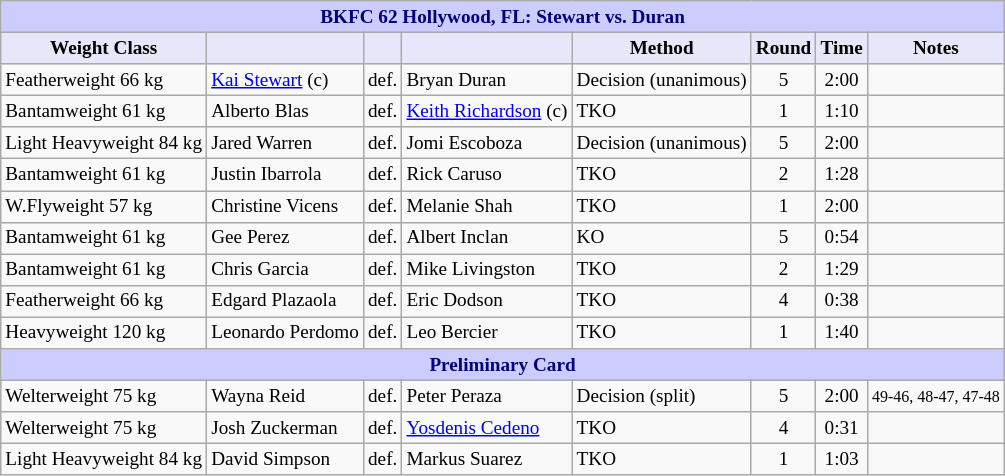<table class="wikitable" style="font-size: 80%;">
<tr>
<th colspan="8" style="background-color: #ccf; color: #000080; text-align: center;"><strong>BKFC 62 Hollywood, FL: Stewart vs. Duran</strong></th>
</tr>
<tr>
<th colspan="1" style="background-color: #E6E8FA; color: #000000; text-align: center;">Weight Class</th>
<th colspan="1" style="background-color: #E6E8FA; color: #000000; text-align: center;"></th>
<th colspan="1" style="background-color: #E6E8FA; color: #000000; text-align: center;"></th>
<th colspan="1" style="background-color: #E6E8FA; color: #000000; text-align: center;"></th>
<th colspan="1" style="background-color: #E6E8FA; color: #000000; text-align: center;">Method</th>
<th colspan="1" style="background-color: #E6E8FA; color: #000000; text-align: center;">Round</th>
<th colspan="1" style="background-color: #E6E8FA; color: #000000; text-align: center;">Time</th>
<th colspan="1" style="background-color: #E6E8FA; color: #000000; text-align: center;">Notes</th>
</tr>
<tr>
<td>Featherweight 66 kg</td>
<td> <a href='#'>Kai Stewart</a> (c)</td>
<td>def.</td>
<td> Bryan Duran</td>
<td>Decision (unanimous)</td>
<td align="center">5</td>
<td align="center">2:00</td>
<td></td>
</tr>
<tr>
<td>Bantamweight 61 kg</td>
<td> Alberto Blas</td>
<td>def.</td>
<td> <a href='#'>Keith Richardson</a> (c)</td>
<td>TKO</td>
<td align="center">1</td>
<td align="center">1:10</td>
<td></td>
</tr>
<tr>
<td>Light Heavyweight 84 kg</td>
<td> Jared Warren</td>
<td>def.</td>
<td> Jomi Escoboza</td>
<td>Decision (unanimous)</td>
<td align="center">5</td>
<td align="center">2:00</td>
<td></td>
</tr>
<tr>
<td>Bantamweight 61 kg</td>
<td> Justin Ibarrola</td>
<td>def.</td>
<td> Rick Caruso</td>
<td>TKO</td>
<td align="center">2</td>
<td align="center">1:28</td>
<td></td>
</tr>
<tr>
<td>W.Flyweight 57 kg</td>
<td> Christine Vicens</td>
<td>def.</td>
<td> Melanie Shah</td>
<td>TKO</td>
<td align="center">1</td>
<td align="center">2:00</td>
<td></td>
</tr>
<tr>
<td>Bantamweight 61 kg</td>
<td> Gee Perez</td>
<td>def.</td>
<td> Albert Inclan</td>
<td>KO</td>
<td align="center">5</td>
<td align="center">0:54</td>
<td></td>
</tr>
<tr>
<td>Bantamweight 61 kg</td>
<td> Chris Garcia</td>
<td>def.</td>
<td> Mike Livingston</td>
<td>TKO</td>
<td align="center">2</td>
<td align="center">1:29</td>
<td></td>
</tr>
<tr>
<td>Featherweight 66 kg</td>
<td> Edgard Plazaola</td>
<td>def.</td>
<td> Eric Dodson</td>
<td>TKO</td>
<td align="center">4</td>
<td align="center">0:38</td>
<td></td>
</tr>
<tr>
<td>Heavyweight 120 kg</td>
<td> Leonardo Perdomo</td>
<td>def.</td>
<td> Leo Bercier</td>
<td>TKO</td>
<td align="center">1</td>
<td align="center">1:40</td>
<td></td>
</tr>
<tr>
<th colspan="8" style="background-color: #ccf; color: #000080; text-align: center;"><strong>Preliminary Card</strong></th>
</tr>
<tr>
<td>Welterweight 75 kg</td>
<td> Wayna Reid</td>
<td>def.</td>
<td> Peter Peraza</td>
<td>Decision (split)</td>
<td align="center">5</td>
<td align="center">2:00</td>
<td><small>49-46, 48-47, 47-48</small></td>
</tr>
<tr>
<td>Welterweight 75 kg</td>
<td> Josh Zuckerman</td>
<td>def.</td>
<td> <a href='#'>Yosdenis Cedeno</a></td>
<td>TKO</td>
<td align="center">4</td>
<td align="center">0:31</td>
<td></td>
</tr>
<tr>
<td>Light Heavyweight 84 kg</td>
<td> David Simpson</td>
<td>def.</td>
<td> Markus Suarez</td>
<td>TKO</td>
<td align=center>1</td>
<td align=center>1:03</td>
<td></td>
</tr>
</table>
